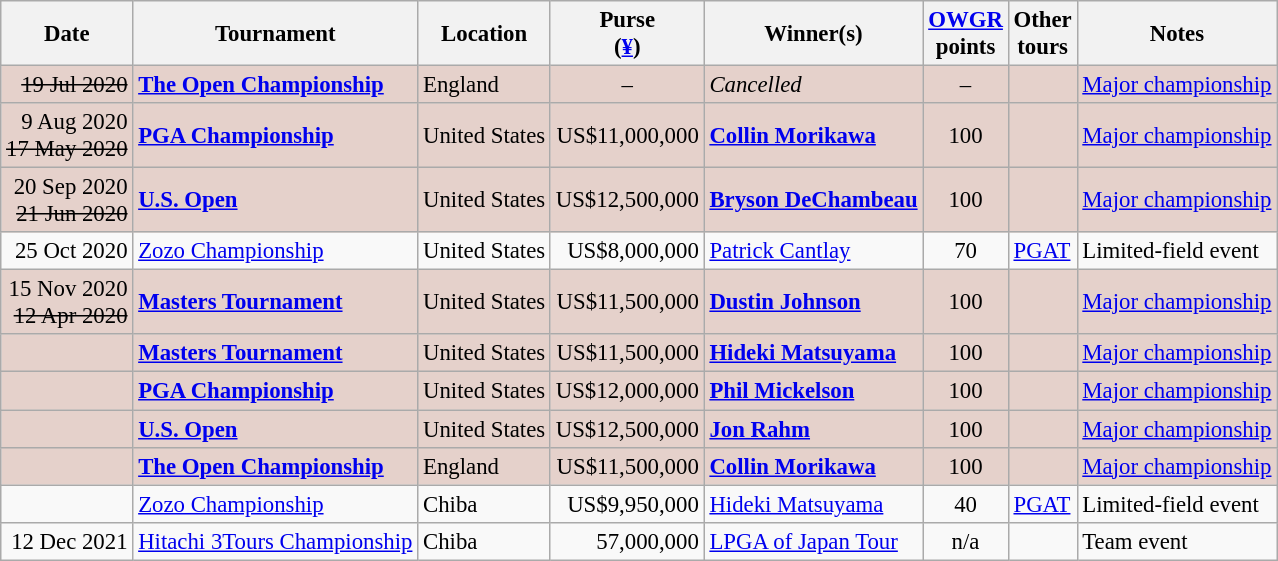<table class="wikitable" style="font-size:95%">
<tr>
<th>Date</th>
<th>Tournament</th>
<th>Location</th>
<th>Purse<br>(<a href='#'>¥</a>)</th>
<th>Winner(s)</th>
<th><a href='#'>OWGR</a><br>points</th>
<th>Other<br>tours</th>
<th>Notes</th>
</tr>
<tr style="background:#e5d1cb;">
<td align=right><s>19 Jul 2020</s></td>
<td><strong><a href='#'>The Open Championship</a></strong></td>
<td>England</td>
<td align=center>–</td>
<td><em>Cancelled</em></td>
<td align=center>–</td>
<td></td>
<td><a href='#'>Major championship</a></td>
</tr>
<tr style="background:#e5d1cb;">
<td align=right>9 Aug 2020<br><s>17 May 2020</s></td>
<td><strong><a href='#'>PGA Championship</a></strong></td>
<td>United States</td>
<td align=right>US$11,000,000</td>
<td> <strong><a href='#'>Collin Morikawa</a></strong></td>
<td align=center>100</td>
<td></td>
<td><a href='#'>Major championship</a></td>
</tr>
<tr style="background:#e5d1cb;">
<td align=right>20 Sep 2020<br><s>21 Jun 2020</s></td>
<td><strong><a href='#'>U.S. Open</a></strong></td>
<td>United States</td>
<td align=right>US$12,500,000</td>
<td> <strong><a href='#'>Bryson DeChambeau</a></strong></td>
<td align=center>100</td>
<td></td>
<td><a href='#'>Major championship</a></td>
</tr>
<tr>
<td align=right>25 Oct 2020</td>
<td><a href='#'>Zozo Championship</a></td>
<td>United States</td>
<td align=right>US$8,000,000</td>
<td> <a href='#'>Patrick Cantlay</a></td>
<td align=center>70</td>
<td><a href='#'>PGAT</a></td>
<td>Limited-field event</td>
</tr>
<tr style="background:#e5d1cb;">
<td align=right>15 Nov 2020<br><s>12 Apr 2020</s></td>
<td><strong><a href='#'>Masters Tournament</a></strong></td>
<td>United States</td>
<td align=right>US$11,500,000</td>
<td> <strong><a href='#'>Dustin Johnson</a></strong></td>
<td align=center>100</td>
<td></td>
<td><a href='#'>Major championship</a></td>
</tr>
<tr style="background:#e5d1cb;">
<td align=right></td>
<td><strong><a href='#'>Masters Tournament</a></strong></td>
<td>United States</td>
<td align=right>US$11,500,000</td>
<td> <strong><a href='#'>Hideki Matsuyama</a></strong></td>
<td align=center>100</td>
<td></td>
<td><a href='#'>Major championship</a></td>
</tr>
<tr style="background:#e5d1cb;">
<td align=right></td>
<td><strong><a href='#'>PGA Championship</a></strong></td>
<td>United States</td>
<td align=right>US$12,000,000</td>
<td> <strong><a href='#'>Phil Mickelson</a></strong></td>
<td align=center>100</td>
<td></td>
<td><a href='#'>Major championship</a></td>
</tr>
<tr style="background:#e5d1cb;">
<td align=right></td>
<td><strong><a href='#'>U.S. Open</a></strong></td>
<td>United States</td>
<td align=right>US$12,500,000</td>
<td> <strong><a href='#'>Jon Rahm</a></strong></td>
<td align=center>100</td>
<td></td>
<td><a href='#'>Major championship</a></td>
</tr>
<tr style="background:#e5d1cb;">
<td align=right></td>
<td><strong><a href='#'>The Open Championship</a></strong></td>
<td>England</td>
<td align=right>US$11,500,000</td>
<td> <strong><a href='#'>Collin Morikawa</a></strong></td>
<td align=center>100</td>
<td></td>
<td><a href='#'>Major championship</a></td>
</tr>
<tr>
<td align=right></td>
<td><a href='#'>Zozo Championship</a></td>
<td>Chiba</td>
<td align=right>US$9,950,000</td>
<td> <a href='#'>Hideki Matsuyama</a></td>
<td align=center>40</td>
<td><a href='#'>PGAT</a></td>
<td>Limited-field event</td>
</tr>
<tr>
<td align=right>12 Dec 2021</td>
<td><a href='#'>Hitachi 3Tours Championship</a></td>
<td>Chiba</td>
<td align=right>57,000,000</td>
<td><a href='#'>LPGA of Japan Tour</a></td>
<td align=center>n/a</td>
<td></td>
<td>Team event</td>
</tr>
</table>
